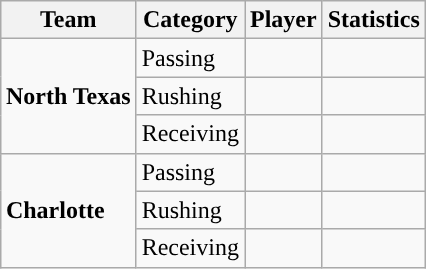<table class="wikitable" style="float: right;">
<tr>
<th>Team</th>
<th>Category</th>
<th>Player</th>
<th>Statistics</th>
</tr>
<tr>
<td rowspan=3><strong>North Texas</strong></td>
<td>Passing</td>
<td></td>
<td></td>
</tr>
<tr>
<td>Rushing</td>
<td></td>
<td></td>
</tr>
<tr>
<td>Receiving</td>
<td></td>
<td></td>
</tr>
<tr>
<td rowspan=3><strong>Charlotte</strong></td>
<td>Passing</td>
<td></td>
<td></td>
</tr>
<tr>
<td>Rushing</td>
<td></td>
<td></td>
</tr>
<tr>
<td>Receiving</td>
<td></td>
<td></td>
</tr>
</table>
